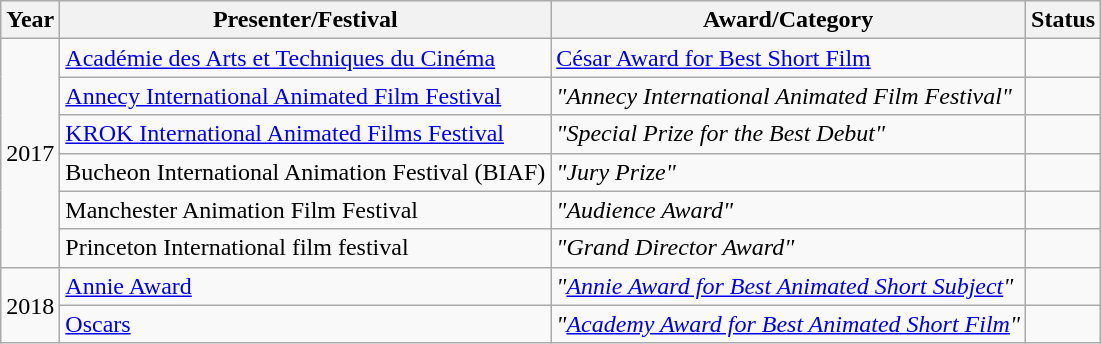<table class="wikitable">
<tr>
<th>Year</th>
<th>Presenter/Festival</th>
<th>Award/Category</th>
<th>Status</th>
</tr>
<tr>
<td rowspan="6">2017</td>
<td><a href='#'>Académie des Arts et Techniques du Cinéma</a></td>
<td><a href='#'>César Award for Best Short Film</a></td>
<td></td>
</tr>
<tr>
<td><a href='#'>Annecy International Animated Film Festival</a></td>
<td><em>"Annecy International Animated Film Festival"</em></td>
<td></td>
</tr>
<tr>
<td><a href='#'>KROK International Animated Films Festival</a></td>
<td><em>"Special Prize for the Best Debut"</em></td>
<td></td>
</tr>
<tr>
<td>Bucheon International Animation Festival (BIAF)</td>
<td><em>"Jury Prize"</em></td>
<td></td>
</tr>
<tr>
<td>Manchester Animation Film Festival</td>
<td><em>"Audience Award"</em></td>
<td></td>
</tr>
<tr>
<td>Princeton International film festival</td>
<td><em>"Grand Director Award"</em></td>
<td></td>
</tr>
<tr>
<td rowspan="6">2018</td>
<td><a href='#'>Annie Award</a></td>
<td><em>"<a href='#'>Annie Award for Best Animated Short Subject</a>"</em></td>
<td></td>
</tr>
<tr>
<td><a href='#'>Oscars</a></td>
<td><em>"<a href='#'>Academy Award for Best Animated Short Film</a>"</em></td>
<td></td>
</tr>
</table>
